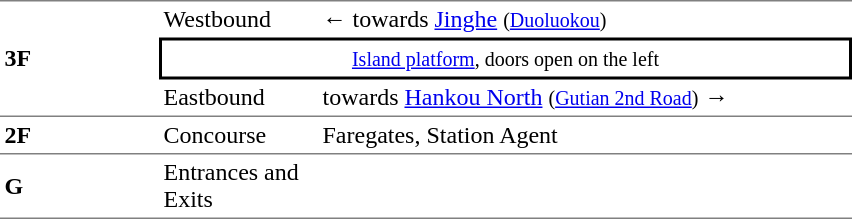<table cellspacing=0 cellpadding=3>
<tr>
<td style="border-bottom:solid 1px gray;border-top:solid 1px gray;" rowspan=3 width=100><strong>3F</strong></td>
<td style="border-top:solid 1px gray;" width=100>Westbound</td>
<td style="border-top:solid 1px gray;" width=350>←  towards <a href='#'>Jinghe</a> <small>(<a href='#'>Duoluokou</a>)</small></td>
</tr>
<tr>
<td style="border-right:solid 2px black;border-left:solid 2px black;border-top:solid 2px black;border-bottom:solid 2px black;text-align:center;" colspan=2><small><a href='#'>Island platform</a>, doors open on the left</small></td>
</tr>
<tr>
<td style="border-top:solid 0px gray;border-bottom:solid 1px gray;">Eastbound</td>
<td style="border-top:solid 0px gray;border-bottom:solid 1px gray;">  towards <a href='#'>Hankou North</a> <small>(<a href='#'>Gutian 2nd Road</a>)</small> →</td>
</tr>
<tr>
<td style="border-bottom:solid 1px gray;"><strong>2F</strong></td>
<td style="border-bottom:solid 1px gray;">Concourse</td>
<td style="border-bottom:solid 1px gray;">Faregates, Station Agent</td>
</tr>
<tr>
<td style="border-bottom:solid 1px gray;"><strong>G</strong></td>
<td style="border-bottom:solid 1px gray;">Entrances and Exits</td>
<td style="border-bottom:solid 1px gray;"></td>
</tr>
</table>
